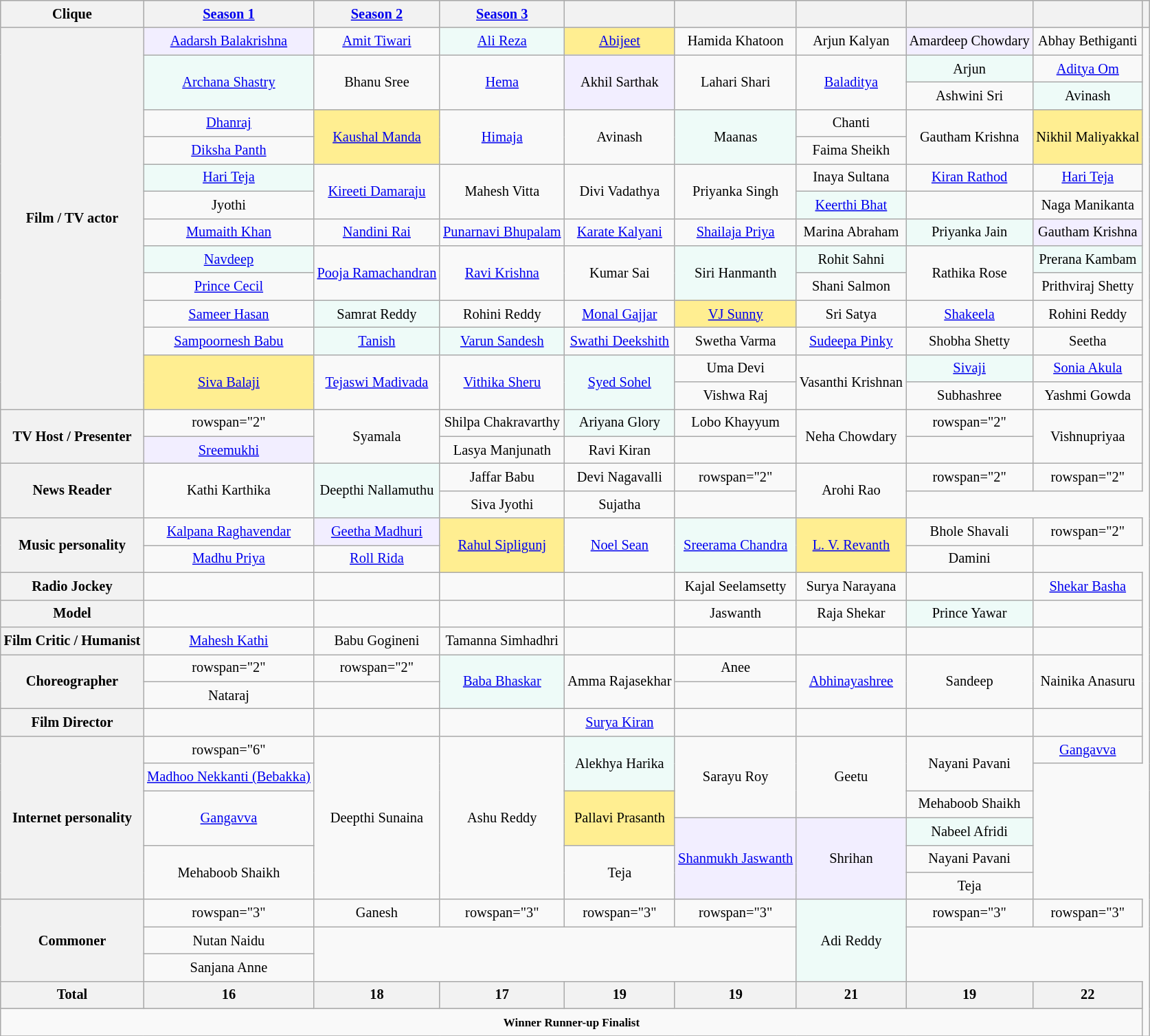<table class="wikitable sortable" style="text-align:center;font-size: 85%; line-height:20px; width:auto;">
<tr bgcolor="#CCCCCC" align="center">
<th>Clique</th>
<th><a href='#'>Season 1</a></th>
<th><a href='#'>Season 2</a></th>
<th><a href='#'>Season 3</a></th>
<th></th>
<th></th>
<th></th>
<th></th>
<th></th>
<th></th>
</tr>
<tr>
<th rowspan="14" bgcolor="#CCCCCC">Film / TV actor</th>
<td style="background:#f2eeff;"><a href='#'>Aadarsh Balakrishna</a></td>
<td><a href='#'>Amit Tiwari</a></td>
<td style="background:#eefbf8;"><a href='#'>Ali Reza</a></td>
<td style="background:#ffee91;"><a href='#'>Abijeet</a></td>
<td>Hamida Khatoon</td>
<td>Arjun Kalyan</td>
<td style="background:#f2eeff;">Amardeep Chowdary</td>
<td>Abhay Bethiganti</td>
</tr>
<tr>
<td rowspan="2" style="background:#eefbf8;"><a href='#'>Archana Shastry</a></td>
<td rowspan="2">Bhanu Sree</td>
<td rowspan="2"><a href='#'>Hema</a></td>
<td rowspan="2" style="background:#f2eeff;">Akhil Sarthak</td>
<td rowspan="2">Lahari Shari</td>
<td rowspan="2"><a href='#'>Baladitya</a></td>
<td style="background:#eefbf8;">Arjun</td>
<td><a href='#'>Aditya Om</a></td>
</tr>
<tr>
<td>Ashwini Sri</td>
<td style="background:#eefbf8;">Avinash</td>
</tr>
<tr>
<td><a href='#'>Dhanraj</a></td>
<td rowspan="2" style="background:#ffee91;"><a href='#'>Kaushal Manda</a></td>
<td rowspan="2"><a href='#'>Himaja</a></td>
<td rowspan="2">Avinash</td>
<td rowspan="2" style="background:#eefbf8;">Maanas</td>
<td>Chanti</td>
<td rowspan="2">Gautham Krishna</td>
<td rowspan="2" style="background:#ffee91;">Nikhil Maliyakkal</td>
</tr>
<tr>
<td><a href='#'>Diksha Panth</a></td>
<td>Faima Sheikh</td>
</tr>
<tr>
<td style="background:#eefbf8;"><a href='#'>Hari Teja</a></td>
<td rowspan="2"><a href='#'>Kireeti Damaraju</a></td>
<td rowspan="2">Mahesh Vitta</td>
<td rowspan="2">Divi Vadathya</td>
<td rowspan="2">Priyanka Singh</td>
<td>Inaya Sultana</td>
<td><a href='#'>Kiran Rathod</a></td>
<td><a href='#'>Hari Teja</a></td>
</tr>
<tr>
<td>Jyothi</td>
<td style="background:#eefbf8;"><a href='#'>Keerthi Bhat</a></td>
<td></td>
<td>Naga Manikanta</td>
</tr>
<tr>
<td><a href='#'>Mumaith Khan</a></td>
<td><a href='#'>Nandini Rai</a></td>
<td><a href='#'>Punarnavi Bhupalam</a></td>
<td><a href='#'>Karate Kalyani</a></td>
<td><a href='#'>Shailaja Priya</a></td>
<td>Marina Abraham</td>
<td style="background:#eefbf8;">Priyanka Jain</td>
<td style="background:#f2eeff;">Gautham Krishna</td>
</tr>
<tr>
<td style="background:#eefbf8;"><a href='#'>Navdeep</a></td>
<td rowspan="2"><a href='#'>Pooja Ramachandran</a></td>
<td rowspan="2"><a href='#'>Ravi Krishna</a></td>
<td rowspan="2">Kumar Sai</td>
<td rowspan="2" style="background:#eefbf8;">Siri Hanmanth</td>
<td style="background:#eefbf8;">Rohit Sahni</td>
<td rowspan="2">Rathika Rose</td>
<td style="background:#eefbf8;">Prerana Kambam</td>
</tr>
<tr>
<td><a href='#'>Prince Cecil</a></td>
<td>Shani Salmon</td>
<td>Prithviraj Shetty</td>
</tr>
<tr>
<td><a href='#'>Sameer Hasan</a></td>
<td style="background:#eefbf8;">Samrat Reddy</td>
<td>Rohini Reddy</td>
<td><a href='#'>Monal Gajjar</a></td>
<td style="background:#ffee91;"><a href='#'>VJ Sunny</a></td>
<td>Sri Satya</td>
<td><a href='#'>Shakeela</a></td>
<td>Rohini Reddy</td>
</tr>
<tr>
<td><a href='#'>Sampoornesh Babu</a></td>
<td style="background:#eefbf8;"><a href='#'>Tanish</a></td>
<td style="background:#eefbf8;"><a href='#'>Varun Sandesh</a></td>
<td><a href='#'>Swathi Deekshith</a></td>
<td>Swetha Varma</td>
<td><a href='#'>Sudeepa Pinky</a></td>
<td>Shobha Shetty</td>
<td>Seetha</td>
</tr>
<tr>
<td rowspan="2" style="background:#ffee91;"><a href='#'>Siva Balaji</a></td>
<td rowspan="2"><a href='#'>Tejaswi Madivada</a></td>
<td rowspan="2"><a href='#'>Vithika Sheru</a></td>
<td rowspan="2" style="background:#eefbf8;"><a href='#'>Syed Sohel</a></td>
<td>Uma Devi</td>
<td rowspan="2">Vasanthi Krishnan</td>
<td style="background:#eefbf8;"><a href='#'>Sivaji</a></td>
<td><a href='#'>Sonia Akula</a></td>
</tr>
<tr>
<td>Vishwa Raj</td>
<td>Subhashree</td>
<td>Yashmi Gowda</td>
</tr>
<tr>
<th rowspan="2" bgcolor="#CCCCCC">TV Host / Presenter</th>
<td>rowspan="2" </td>
<td rowspan="2">Syamala</td>
<td>Shilpa Chakravarthy</td>
<td style="background:#eefbf8;">Ariyana Glory</td>
<td>Lobo Khayyum</td>
<td rowspan="2">Neha Chowdary</td>
<td>rowspan="2" </td>
<td rowspan="2">Vishnupriyaa</td>
</tr>
<tr>
<td style="background:#f2eeff;"><a href='#'>Sreemukhi</a></td>
<td>Lasya Manjunath</td>
<td>Ravi Kiran</td>
</tr>
<tr>
<th rowspan="2" bgcolor="#CCCCCC">News Reader</th>
<td rowspan="2">Kathi Karthika</td>
<td rowspan="2" style="background:#eefbf8;">Deepthi Nallamuthu</td>
<td>Jaffar Babu</td>
<td>Devi Nagavalli</td>
<td>rowspan="2" </td>
<td rowspan="2">Arohi Rao</td>
<td>rowspan="2" </td>
<td>rowspan="2" </td>
</tr>
<tr>
<td>Siva Jyothi</td>
<td>Sujatha</td>
</tr>
<tr>
<th rowspan="2"bgcolor="#CCCCCC">Music personality</th>
<td><a href='#'>Kalpana Raghavendar</a></td>
<td style="background:#f2eeff;"><a href='#'>Geetha Madhuri</a></td>
<td rowspan="2" style="background:#ffee91;"><a href='#'>Rahul Sipligunj</a></td>
<td rowspan="2"><a href='#'>Noel Sean</a></td>
<td rowspan="2" style="background:#eefbf8;"><a href='#'>Sreerama Chandra</a></td>
<td rowspan="2" style="background:#ffee91;"><a href='#'>L. V. Revanth</a></td>
<td>Bhole Shavali</td>
<td>rowspan="2" </td>
</tr>
<tr>
<td><a href='#'>Madhu Priya</a></td>
<td><a href='#'>Roll Rida</a></td>
<td>Damini</td>
</tr>
<tr>
<th>Radio Jockey</th>
<td></td>
<td></td>
<td></td>
<td></td>
<td>Kajal Seelamsetty</td>
<td>Surya Narayana</td>
<td></td>
<td><a href='#'>Shekar Basha</a></td>
</tr>
<tr>
<th>Model</th>
<td></td>
<td></td>
<td></td>
<td></td>
<td>Jaswanth</td>
<td>Raja Shekar</td>
<td style="background:#eefbf8;">Prince Yawar</td>
<td></td>
</tr>
<tr>
<th bgcolor="#CCCCCC">Film Critic / Humanist</th>
<td><a href='#'>Mahesh Kathi</a></td>
<td>Babu Gogineni</td>
<td>Tamanna Simhadhri</td>
<td></td>
<td></td>
<td></td>
<td></td>
<td></td>
</tr>
<tr>
<th rowspan="2" bgcolor="#CCCCCC">Choreographer</th>
<td>rowspan="2" </td>
<td>rowspan="2" </td>
<td rowspan="2" style="background:#eefbf8;"><a href='#'>Baba Bhaskar</a></td>
<td rowspan="2">Amma Rajasekhar</td>
<td>Anee</td>
<td rowspan="2"><a href='#'>Abhinayashree</a></td>
<td rowspan="2">Sandeep</td>
<td rowspan="2">Nainika Anasuru</td>
</tr>
<tr>
<td>Nataraj</td>
</tr>
<tr>
<th bgcolor="#CCCCCC">Film Director</th>
<td></td>
<td></td>
<td></td>
<td><a href='#'>Surya Kiran</a></td>
<td></td>
<td></td>
<td></td>
<td></td>
</tr>
<tr>
<th rowspan="6" bgcolor="#CCCCCC">Internet personality</th>
<td>rowspan="6" </td>
<td rowspan="6">Deepthi Sunaina</td>
<td rowspan="6">Ashu Reddy</td>
<td rowspan="2" style="background:#eefbf8;">Alekhya Harika</td>
<td rowspan="3">Sarayu Roy</td>
<td rowspan="3">Geetu</td>
<td rowspan="2">Nayani Pavani</td>
<td><a href='#'>Gangavva</a></td>
</tr>
<tr>
<td><a href='#'>Madhoo Nekkanti (Bebakka)</a></td>
</tr>
<tr>
<td rowspan="2"><a href='#'>Gangavva</a></td>
<td rowspan="2" style="background:#ffee91;">Pallavi Prasanth</td>
<td>Mehaboob Shaikh</td>
</tr>
<tr>
<td rowspan="3" style="background:#f2eeff;"><a href='#'>Shanmukh Jaswanth</a></td>
<td rowspan="3" style="background:#f2eeff;">Shrihan</td>
<td style="background:#eefbf8;">Nabeel Afridi</td>
</tr>
<tr>
<td rowspan="2">Mehaboob Shaikh</td>
<td rowspan="2">Teja</td>
<td>Nayani Pavani</td>
</tr>
<tr>
<td>Teja</td>
</tr>
<tr>
<th rowspan="3" bgcolor="#CCCCCC">Commoner</th>
<td>rowspan="3" </td>
<td>Ganesh</td>
<td>rowspan="3" </td>
<td>rowspan="3" </td>
<td>rowspan="3" </td>
<td rowspan="3" style="background:#eefbf8;">Adi Reddy</td>
<td>rowspan="3" </td>
<td>rowspan="3" </td>
</tr>
<tr>
<td>Nutan Naidu</td>
</tr>
<tr>
<td>Sanjana Anne</td>
</tr>
<tr bgcolor="#CCCCCC">
<th>Total</th>
<th>16</th>
<th>18</th>
<th>17</th>
<th>19</th>
<th>19</th>
<th>21</th>
<th>19</th>
<th>22</th>
</tr>
<tr>
<td colspan="9"><small><strong> Winner</strong> <strong> Runner-up</strong> <strong> Finalist</strong></small></td>
</tr>
<tr>
</tr>
</table>
